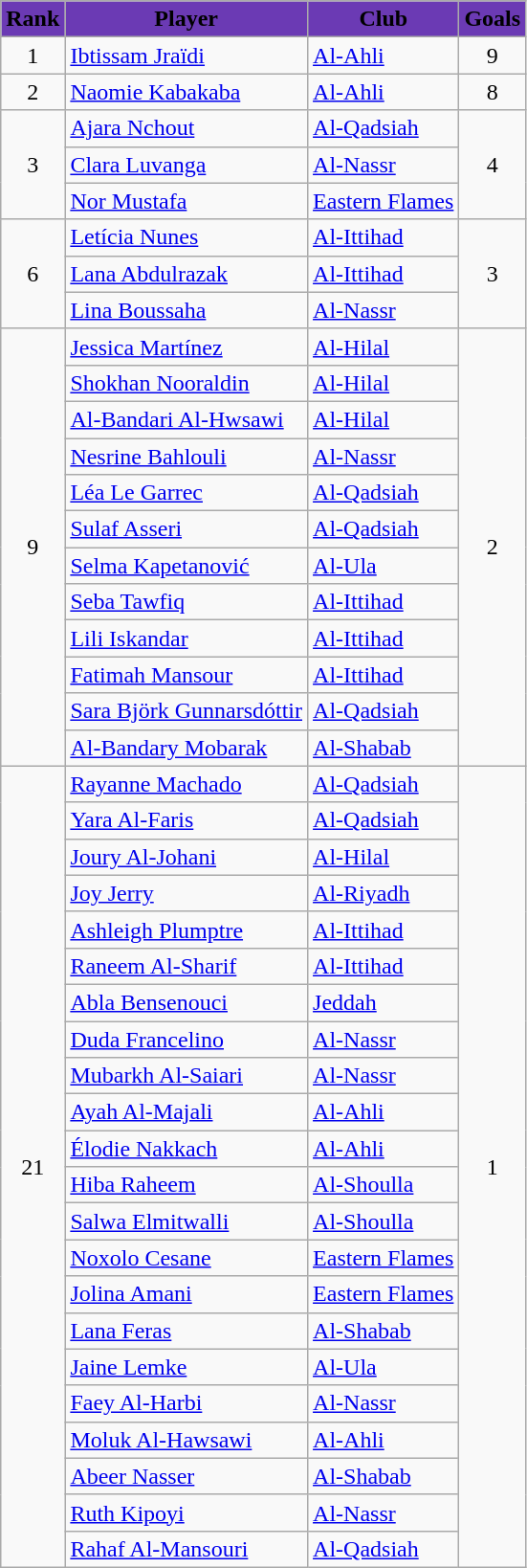<table class="wikitable" style="text-align:center">
<tr>
<th style="background-color:#6b3ab4;"><span>Rank</span></th>
<th style="background-color:#6b3ab4;"><span>Player</span></th>
<th style="background-color:#6b3ab4;"><span>Club</span></th>
<th style="background-color:#6b3ab4;"><span>Goals</span></th>
</tr>
<tr>
<td rowspan=1>1</td>
<td align="left"> <a href='#'>Ibtissam Jraïdi</a></td>
<td align="left"><a href='#'>Al-Ahli</a></td>
<td rowspan=1>9</td>
</tr>
<tr>
<td rowspan=1>2</td>
<td align="left"> <a href='#'>Naomie Kabakaba</a></td>
<td align="left"><a href='#'>Al-Ahli</a></td>
<td rowspan=1>8</td>
</tr>
<tr>
<td rowspan=3>3</td>
<td align="left"> <a href='#'>Ajara Nchout</a></td>
<td align="left"><a href='#'>Al-Qadsiah</a></td>
<td rowspan=3>4</td>
</tr>
<tr>
<td align="left"> <a href='#'>Clara Luvanga</a></td>
<td align="left"><a href='#'>Al-Nassr</a></td>
</tr>
<tr>
<td align="left"> <a href='#'>Nor Mustafa</a></td>
<td align="left"><a href='#'>Eastern Flames</a></td>
</tr>
<tr>
<td rowspan=3>6</td>
<td align="left"> <a href='#'>Letícia Nunes</a></td>
<td align="left"><a href='#'>Al-Ittihad</a></td>
<td rowspan=3>3</td>
</tr>
<tr>
<td align="left"> <a href='#'>Lana Abdulrazak</a></td>
<td align="left"><a href='#'>Al-Ittihad</a></td>
</tr>
<tr>
<td align="left"> <a href='#'>Lina Boussaha</a></td>
<td align="left"><a href='#'>Al-Nassr</a></td>
</tr>
<tr>
<td rowspan=12>9</td>
<td align="left"> <a href='#'>Jessica Martínez</a></td>
<td align="left"><a href='#'>Al-Hilal</a></td>
<td rowspan=12>2</td>
</tr>
<tr>
<td align="left"> <a href='#'>Shokhan Nooraldin</a></td>
<td align="left"><a href='#'>Al-Hilal</a></td>
</tr>
<tr>
<td align="left"> <a href='#'>Al-Bandari Al-Hwsawi</a></td>
<td align="left"><a href='#'>Al-Hilal</a></td>
</tr>
<tr>
<td align="left"> <a href='#'>Nesrine Bahlouli</a></td>
<td align="left"><a href='#'>Al-Nassr</a></td>
</tr>
<tr>
<td align="left"> <a href='#'>Léa Le Garrec</a></td>
<td align="left"><a href='#'>Al-Qadsiah</a></td>
</tr>
<tr>
<td align="left"> <a href='#'>Sulaf Asseri</a></td>
<td align="left"><a href='#'>Al-Qadsiah</a></td>
</tr>
<tr>
<td align="left"> <a href='#'>Selma Kapetanović</a></td>
<td align="left"><a href='#'>Al-Ula</a></td>
</tr>
<tr>
<td align="left"> <a href='#'>Seba Tawfiq</a></td>
<td align="left"><a href='#'>Al-Ittihad</a></td>
</tr>
<tr>
<td align="left"> <a href='#'>Lili Iskandar</a></td>
<td align="left"><a href='#'>Al-Ittihad</a></td>
</tr>
<tr>
<td align="left"> <a href='#'>Fatimah Mansour</a></td>
<td align="left"><a href='#'>Al-Ittihad</a></td>
</tr>
<tr>
<td align="left"> <a href='#'>Sara Björk Gunnarsdóttir</a></td>
<td align="left"><a href='#'>Al-Qadsiah</a></td>
</tr>
<tr>
<td align="left"> <a href='#'>Al-Bandary Mobarak</a></td>
<td align="left"><a href='#'>Al-Shabab</a></td>
</tr>
<tr>
<td rowspan=23>21</td>
<td align="left"> <a href='#'>Rayanne Machado</a></td>
<td align="left"><a href='#'>Al-Qadsiah</a></td>
<td rowspan=23>1</td>
</tr>
<tr>
<td align="left"> <a href='#'>Yara Al-Faris</a></td>
<td align="left"><a href='#'>Al-Qadsiah</a></td>
</tr>
<tr>
<td align="left"> <a href='#'>Joury Al-Johani</a></td>
<td align="left"><a href='#'>Al-Hilal</a></td>
</tr>
<tr>
<td align="left"> <a href='#'>Joy Jerry</a></td>
<td align="left"><a href='#'>Al-Riyadh</a></td>
</tr>
<tr>
<td align="left"> <a href='#'>Ashleigh Plumptre</a></td>
<td align="left"><a href='#'>Al-Ittihad</a></td>
</tr>
<tr>
<td align="left"> <a href='#'>Raneem Al-Sharif</a></td>
<td align="left"><a href='#'>Al-Ittihad</a></td>
</tr>
<tr>
<td align="left"> <a href='#'>Abla Bensenouci</a></td>
<td align="left"><a href='#'>Jeddah</a></td>
</tr>
<tr>
<td align="left"> <a href='#'>Duda Francelino</a></td>
<td align="left"><a href='#'>Al-Nassr</a></td>
</tr>
<tr>
<td align="left"> <a href='#'>Mubarkh Al-Saiari</a></td>
<td align="left"><a href='#'>Al-Nassr</a></td>
</tr>
<tr>
<td align="left"> <a href='#'>Ayah Al-Majali</a></td>
<td align="left"><a href='#'>Al-Ahli</a></td>
</tr>
<tr>
<td align="left"> <a href='#'>Élodie Nakkach</a></td>
<td align="left"><a href='#'>Al-Ahli</a></td>
</tr>
<tr>
<td align="left"> <a href='#'>Hiba Raheem</a></td>
<td align="left"><a href='#'>Al-Shoulla</a></td>
</tr>
<tr>
<td align="left"> <a href='#'>Salwa Elmitwalli</a></td>
<td align="left"><a href='#'>Al-Shoulla</a></td>
</tr>
<tr>
<td align="left"> <a href='#'>Noxolo Cesane</a></td>
<td align="left"><a href='#'>Eastern Flames</a></td>
</tr>
<tr>
<td align="left"> <a href='#'>Jolina Amani</a></td>
<td align="left"><a href='#'>Eastern Flames</a></td>
</tr>
<tr>
<td align="left"> <a href='#'>Lana Feras</a></td>
<td align="left"><a href='#'>Al-Shabab</a></td>
</tr>
<tr>
<td align="left"> <a href='#'>Jaine Lemke</a></td>
<td align="left"><a href='#'>Al-Ula</a></td>
</tr>
<tr>
<td align="left"> <a href='#'>Faey Al-Harbi</a></td>
<td align="left"><a href='#'>Al-Nassr</a></td>
</tr>
<tr>
<td align="left"> <a href='#'>Moluk Al-Hawsawi</a></td>
<td align="left"><a href='#'>Al-Ahli</a></td>
</tr>
<tr>
<td align="left"> <a href='#'>Abeer Nasser</a></td>
<td align="left"><a href='#'>Al-Shabab</a></td>
</tr>
<tr>
<td align="left"> <a href='#'>Ruth Kipoyi</a></td>
<td align="left"><a href='#'>Al-Nassr</a></td>
</tr>
<tr>
<td align="left"> <a href='#'>Rahaf Al-Mansouri</a></td>
<td align="left"><a href='#'>Al-Qadsiah</a></td>
</tr>
</table>
